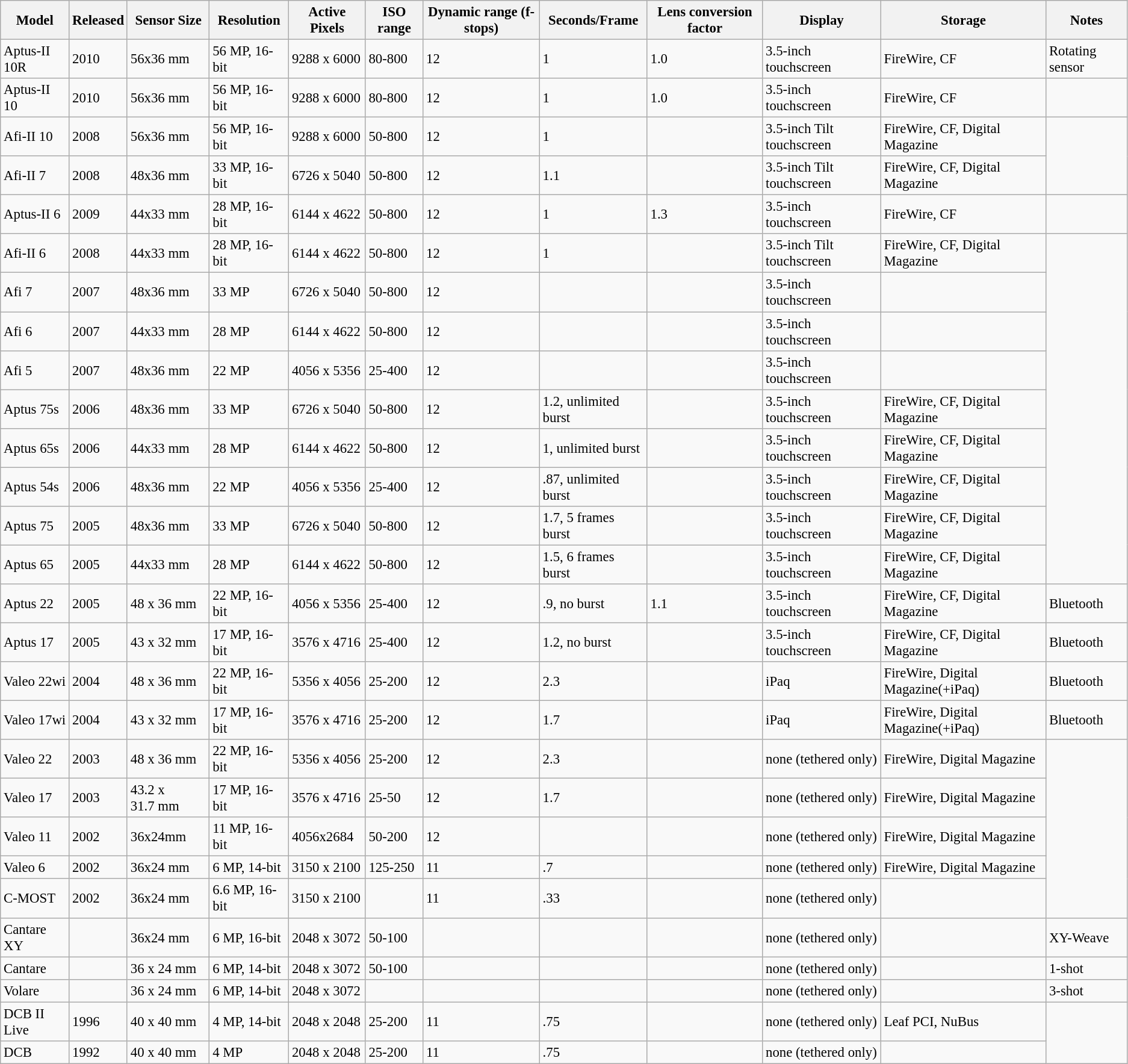<table class="wikitable" style="font-size:95%;">
<tr>
<th>Model</th>
<th>Released</th>
<th>Sensor Size</th>
<th>Resolution</th>
<th>Active Pixels</th>
<th>ISO range</th>
<th>Dynamic range (f-stops)</th>
<th>Seconds/Frame</th>
<th>Lens conversion factor</th>
<th>Display</th>
<th>Storage</th>
<th>Notes</th>
</tr>
<tr>
<td>Aptus-II 10R</td>
<td>2010</td>
<td>56x36 mm</td>
<td>56 MP, 16-bit</td>
<td>9288 x 6000</td>
<td>80-800</td>
<td>12</td>
<td>1</td>
<td>1.0</td>
<td>3.5-inch touchscreen</td>
<td>FireWire, CF</td>
<td>Rotating sensor</td>
</tr>
<tr>
<td>Aptus-II 10</td>
<td>2010</td>
<td>56x36 mm</td>
<td>56 MP, 16-bit</td>
<td>9288 x 6000</td>
<td>80-800</td>
<td>12</td>
<td>1</td>
<td>1.0</td>
<td>3.5-inch touchscreen</td>
<td>FireWire, CF</td>
<td></td>
</tr>
<tr>
<td>Afi-II 10</td>
<td>2008</td>
<td>56x36 mm</td>
<td>56 MP, 16-bit</td>
<td>9288 x 6000</td>
<td>50-800</td>
<td>12</td>
<td>1</td>
<td></td>
<td>3.5-inch Tilt touchscreen</td>
<td>FireWire, CF, Digital Magazine</td>
</tr>
<tr>
<td>Afi-II 7</td>
<td>2008</td>
<td>48x36 mm</td>
<td>33 MP, 16-bit</td>
<td>6726 x 5040</td>
<td>50-800</td>
<td>12</td>
<td>1.1</td>
<td></td>
<td>3.5-inch Tilt touchscreen</td>
<td>FireWire, CF, Digital Magazine</td>
</tr>
<tr>
<td>Aptus-II 6</td>
<td>2009</td>
<td>44x33 mm</td>
<td>28 MP, 16-bit</td>
<td>6144 x 4622</td>
<td>50-800</td>
<td>12</td>
<td>1</td>
<td>1.3</td>
<td>3.5-inch touchscreen</td>
<td>FireWire, CF</td>
<td></td>
</tr>
<tr>
<td>Afi-II 6</td>
<td>2008</td>
<td>44x33 mm</td>
<td>28 MP, 16-bit</td>
<td>6144 x 4622</td>
<td>50-800</td>
<td>12</td>
<td>1</td>
<td></td>
<td>3.5-inch Tilt touchscreen</td>
<td>FireWire, CF, Digital Magazine</td>
</tr>
<tr>
<td>Afi 7</td>
<td>2007</td>
<td>48x36 mm</td>
<td>33 MP</td>
<td>6726 x 5040</td>
<td>50-800</td>
<td>12</td>
<td></td>
<td></td>
<td>3.5-inch touchscreen</td>
<td></td>
</tr>
<tr>
<td>Afi 6</td>
<td>2007</td>
<td>44x33 mm</td>
<td>28 MP</td>
<td>6144 x 4622</td>
<td>50-800</td>
<td>12</td>
<td></td>
<td></td>
<td>3.5-inch touchscreen</td>
<td></td>
</tr>
<tr>
<td>Afi 5</td>
<td>2007</td>
<td>48x36 mm</td>
<td>22 MP</td>
<td>4056 x 5356</td>
<td>25-400</td>
<td>12</td>
<td></td>
<td></td>
<td>3.5-inch touchscreen</td>
<td></td>
</tr>
<tr>
<td>Aptus 75s</td>
<td>2006</td>
<td>48x36 mm</td>
<td>33 MP</td>
<td>6726 x 5040</td>
<td>50-800</td>
<td>12</td>
<td>1.2, unlimited burst</td>
<td></td>
<td>3.5-inch touchscreen</td>
<td>FireWire, CF, Digital Magazine</td>
</tr>
<tr>
<td>Aptus 65s</td>
<td>2006</td>
<td>44x33 mm</td>
<td>28 MP</td>
<td>6144 x 4622</td>
<td>50-800</td>
<td>12</td>
<td>1, unlimited burst</td>
<td></td>
<td>3.5-inch touchscreen</td>
<td>FireWire, CF, Digital Magazine</td>
</tr>
<tr>
<td>Aptus 54s</td>
<td>2006</td>
<td>48x36 mm</td>
<td>22 MP</td>
<td>4056 x 5356</td>
<td>25-400</td>
<td>12</td>
<td>.87, unlimited burst</td>
<td></td>
<td>3.5-inch touchscreen</td>
<td>FireWire, CF, Digital Magazine</td>
</tr>
<tr>
<td>Aptus 75</td>
<td>2005</td>
<td>48x36 mm</td>
<td>33 MP</td>
<td>6726 x 5040</td>
<td>50-800</td>
<td>12</td>
<td>1.7, 5 frames burst</td>
<td></td>
<td>3.5-inch touchscreen</td>
<td>FireWire, CF, Digital Magazine</td>
</tr>
<tr>
<td>Aptus 65</td>
<td>2005</td>
<td>44x33 mm</td>
<td>28 MP</td>
<td>6144 x 4622</td>
<td>50-800</td>
<td>12</td>
<td>1.5, 6 frames burst</td>
<td></td>
<td>3.5-inch touchscreen</td>
<td>FireWire, CF, Digital Magazine</td>
</tr>
<tr>
<td>Aptus 22</td>
<td>2005</td>
<td>48 x 36 mm</td>
<td>22 MP, 16-bit</td>
<td>4056 x 5356</td>
<td>25-400</td>
<td>12</td>
<td>.9, no burst</td>
<td>1.1</td>
<td>3.5-inch touchscreen</td>
<td>FireWire, CF, Digital Magazine</td>
<td>Bluetooth</td>
</tr>
<tr>
<td>Aptus 17</td>
<td>2005</td>
<td>43 x 32 mm</td>
<td>17 MP, 16-bit</td>
<td>3576 x 4716</td>
<td>25-400</td>
<td>12</td>
<td>1.2, no burst</td>
<td></td>
<td>3.5-inch touchscreen</td>
<td>FireWire, CF, Digital Magazine</td>
<td>Bluetooth</td>
</tr>
<tr>
<td>Valeo 22wi</td>
<td>2004</td>
<td>48 x 36 mm</td>
<td>22 MP, 16-bit</td>
<td>5356 x 4056</td>
<td>25-200</td>
<td>12</td>
<td>2.3</td>
<td></td>
<td>iPaq</td>
<td>FireWire, Digital Magazine(+iPaq)</td>
<td>Bluetooth</td>
</tr>
<tr>
<td>Valeo 17wi</td>
<td>2004</td>
<td>43 x 32 mm</td>
<td>17 MP, 16-bit</td>
<td>3576 x 4716</td>
<td>25-200</td>
<td>12</td>
<td>1.7</td>
<td></td>
<td>iPaq</td>
<td>FireWire, Digital Magazine(+iPaq)</td>
<td>Bluetooth</td>
</tr>
<tr>
<td>Valeo 22</td>
<td>2003</td>
<td>48 x 36 mm</td>
<td>22 MP, 16-bit</td>
<td>5356 x 4056</td>
<td>25-200</td>
<td>12</td>
<td>2.3</td>
<td></td>
<td>none (tethered only)</td>
<td>FireWire, Digital Magazine</td>
</tr>
<tr>
<td>Valeo 17</td>
<td>2003</td>
<td>43.2 x 31.7 mm</td>
<td>17 MP, 16-bit</td>
<td>3576 x 4716</td>
<td>25-50</td>
<td>12</td>
<td>1.7</td>
<td></td>
<td>none (tethered only)</td>
<td>FireWire, Digital Magazine</td>
</tr>
<tr>
<td>Valeo 11</td>
<td>2002</td>
<td>36x24mm</td>
<td>11 MP, 16-bit</td>
<td>4056x2684</td>
<td>50-200</td>
<td>12</td>
<td></td>
<td></td>
<td>none (tethered only)</td>
<td>FireWire, Digital Magazine</td>
</tr>
<tr>
<td>Valeo 6</td>
<td>2002</td>
<td>36x24 mm</td>
<td>6 MP, 14-bit</td>
<td>3150 x 2100</td>
<td>125-250</td>
<td>11</td>
<td>.7</td>
<td></td>
<td>none (tethered only)</td>
<td>FireWire, Digital Magazine</td>
</tr>
<tr>
<td>C-MOST</td>
<td>2002</td>
<td>36x24 mm</td>
<td>6.6 MP, 16-bit</td>
<td>3150 x 2100</td>
<td></td>
<td>11</td>
<td>.33</td>
<td></td>
<td>none (tethered only)</td>
<td></td>
</tr>
<tr>
<td>Cantare XY</td>
<td></td>
<td>36x24 mm</td>
<td>6 MP, 16-bit</td>
<td>2048 x 3072</td>
<td>50-100</td>
<td></td>
<td></td>
<td></td>
<td>none (tethered only)</td>
<td></td>
<td>XY-Weave</td>
</tr>
<tr>
<td>Cantare</td>
<td></td>
<td>36 x 24 mm</td>
<td>6 MP, 14-bit</td>
<td>2048 x 3072</td>
<td>50-100</td>
<td></td>
<td></td>
<td></td>
<td>none (tethered only)</td>
<td></td>
<td>1-shot</td>
</tr>
<tr>
<td>Volare</td>
<td></td>
<td>36 x 24 mm</td>
<td>6 MP, 14-bit</td>
<td>2048 x 3072</td>
<td></td>
<td></td>
<td></td>
<td></td>
<td>none (tethered only)</td>
<td></td>
<td>3-shot</td>
</tr>
<tr>
<td>DCB II Live</td>
<td>1996</td>
<td>40 x 40 mm</td>
<td>4 MP, 14-bit</td>
<td>2048 x 2048</td>
<td>25-200</td>
<td>11</td>
<td>.75</td>
<td></td>
<td>none (tethered only)</td>
<td>Leaf PCI, NuBus</td>
</tr>
<tr>
<td>DCB</td>
<td>1992</td>
<td>40 x 40 mm</td>
<td>4 MP</td>
<td>2048 x 2048</td>
<td>25-200</td>
<td>11</td>
<td>.75</td>
<td></td>
<td>none (tethered only)</td>
<td></td>
</tr>
</table>
